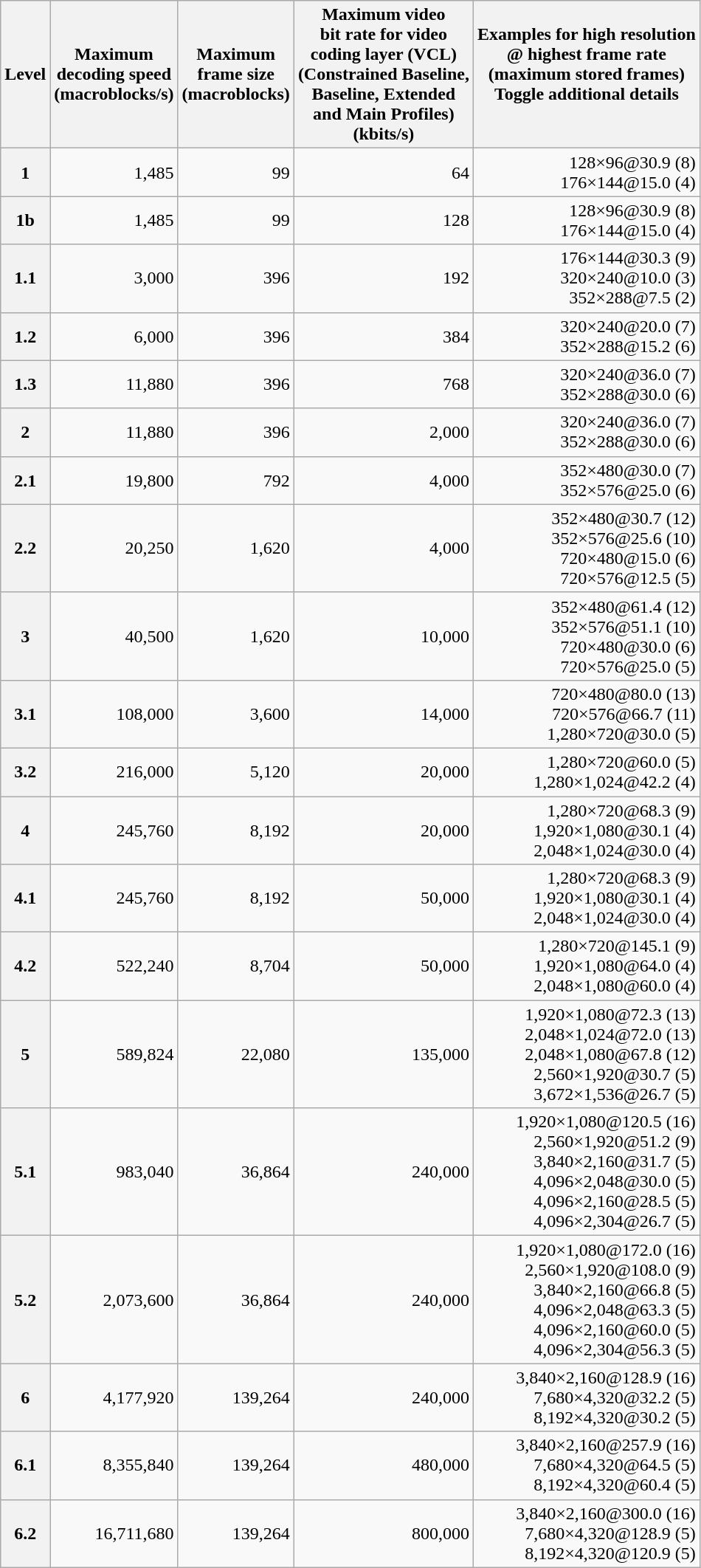<table class="wikitable" style="text-align:right;">
<tr>
<th>Level<br></th>
<th>Maximum<br>decoding speed<br>(macroblocks/s)</th>
<th>Maximum<br>frame size<br>(macroblocks)</th>
<th>Maximum video<br>bit rate for video<br>coding layer (VCL)<br> (Constrained Baseline,<br>Baseline, Extended<br>and Main Profiles)<br>(kbits/s)</th>
<th>Examples for high resolution<br>@ highest frame rate<br>(maximum stored frames) <div>Toggle additional details</div><br></th>
</tr>
<tr>
<th>1</th>
<td>1,485</td>
<td>99</td>
<td>64</td>
<td><div> 128×96@30.9 (8)</div>176×144@15.0 (4)</td>
</tr>
<tr>
<th>1b</th>
<td>1,485</td>
<td>99</td>
<td>128</td>
<td><div> 128×96@30.9 (8)</div>176×144@15.0 (4)</td>
</tr>
<tr>
<th>1.1</th>
<td>3,000</td>
<td>396</td>
<td>192</td>
<td><div> 176×144@30.3 (9)<br>320×240@10.0 (3)</div>352×288@7.5 (2)</td>
</tr>
<tr>
<th>1.2</th>
<td>6,000</td>
<td>396</td>
<td>384</td>
<td><div> 320×240@20.0 (7)</div>352×288@15.2 (6)</td>
</tr>
<tr>
<th>1.3</th>
<td>11,880</td>
<td>396</td>
<td>768</td>
<td><div> 320×240@36.0 (7)</div>352×288@30.0 (6)</td>
</tr>
<tr>
<th>2</th>
<td>11,880</td>
<td>396</td>
<td>2,000</td>
<td><div> 320×240@36.0 (7)</div>352×288@30.0 (6)</td>
</tr>
<tr>
<th>2.1</th>
<td>19,800</td>
<td>792</td>
<td>4,000</td>
<td><div> 352×480@30.0 (7)</div>352×576@25.0 (6)</td>
</tr>
<tr>
<th>2.2</th>
<td>20,250</td>
<td>1,620</td>
<td>4,000</td>
<td><div> 352×480@30.7 (12)<br>352×576@25.6 (10)<br>720×480@15.0 (6)</div>720×576@12.5 (5)</td>
</tr>
<tr>
<th>3</th>
<td>40,500</td>
<td>1,620</td>
<td>10,000</td>
<td><div> 352×480@61.4 (12)<br>352×576@51.1 (10)<br>720×480@30.0 (6)</div>720×576@25.0 (5)</td>
</tr>
<tr>
<th>3.1</th>
<td>108,000</td>
<td>3,600</td>
<td>14,000</td>
<td><div> 720×480@80.0 (13)<br>720×576@66.7 (11)</div>1,280×720@30.0 (5)</td>
</tr>
<tr>
<th>3.2</th>
<td>216,000</td>
<td>5,120</td>
<td>20,000</td>
<td><div> 1,280×720@60.0 (5)</div>1,280×1,024@42.2 (4)</td>
</tr>
<tr>
<th>4</th>
<td>245,760</td>
<td>8,192</td>
<td>20,000</td>
<td><div> 1,280×720@68.3 (9)<br>1,920×1,080@30.1 (4)</div>2,048×1,024@30.0 (4)</td>
</tr>
<tr>
<th>4.1</th>
<td>245,760</td>
<td>8,192</td>
<td>50,000</td>
<td><div> 1,280×720@68.3 (9)<br>1,920×1,080@30.1 (4)</div>2,048×1,024@30.0 (4)</td>
</tr>
<tr>
<th>4.2</th>
<td>522,240</td>
<td>8,704</td>
<td>50,000</td>
<td><div> 1,280×720@145.1 (9)<br>1,920×1,080@64.0 (4)</div>2,048×1,080@60.0 (4)</td>
</tr>
<tr>
<th>5</th>
<td>589,824</td>
<td>22,080</td>
<td>135,000</td>
<td><div> 1,920×1,080@72.3 (13)<br>2,048×1,024@72.0 (13)<br>2,048×1,080@67.8 (12)<br>2,560×1,920@30.7 (5)</div>3,672×1,536@26.7 (5)</td>
</tr>
<tr>
<th>5.1</th>
<td>983,040</td>
<td>36,864</td>
<td>240,000</td>
<td><div> 1,920×1,080@120.5 (16)<br>2,560×1,920@51.2 (9)<br>3,840×2,160@31.7 (5)<br>4,096×2,048@30.0 (5)<br>4,096×2,160@28.5 (5)</div>4,096×2,304@26.7 (5)</td>
</tr>
<tr>
<th>5.2</th>
<td>2,073,600</td>
<td>36,864</td>
<td>240,000</td>
<td><div> 1,920×1,080@172.0 (16)<br>2,560×1,920@108.0 (9)<br>3,840×2,160@66.8 (5)<br>4,096×2,048@63.3 (5)<br>4,096×2,160@60.0 (5)</div>4,096×2,304@56.3 (5)</td>
</tr>
<tr>
<th>6</th>
<td>4,177,920</td>
<td>139,264</td>
<td>240,000</td>
<td><div> 3,840×2,160@128.9 (16)<br>7,680×4,320@32.2 (5)</div>8,192×4,320@30.2 (5)</td>
</tr>
<tr>
<th>6.1</th>
<td>8,355,840</td>
<td>139,264</td>
<td>480,000</td>
<td><div> 3,840×2,160@257.9 (16)<br>7,680×4,320@64.5 (5)</div>8,192×4,320@60.4 (5)</td>
</tr>
<tr>
<th>6.2</th>
<td>16,711,680</td>
<td>139,264</td>
<td>800,000</td>
<td><div> 3,840×2,160@300.0 (16)<br>7,680×4,320@128.9 (5)</div>8,192×4,320@120.9 (5)</td>
</tr>
</table>
